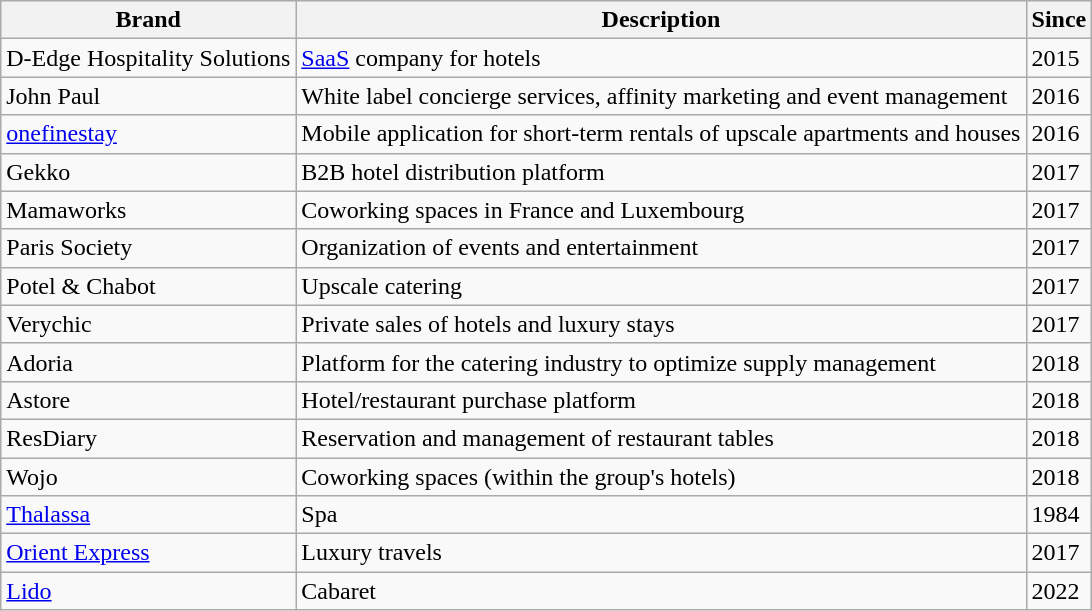<table class="wikitable sortable plainrowheaders">
<tr>
<th>Brand</th>
<th>Description</th>
<th>Since</th>
</tr>
<tr>
<td>D-Edge Hospitality Solutions</td>
<td><a href='#'>SaaS</a> company for hotels</td>
<td>2015</td>
</tr>
<tr>
<td>John Paul</td>
<td>White label concierge services, affinity marketing and event management</td>
<td>2016</td>
</tr>
<tr>
<td><a href='#'>onefinestay</a></td>
<td>Mobile application for short-term rentals of upscale apartments and houses</td>
<td>2016</td>
</tr>
<tr>
<td>Gekko</td>
<td>B2B hotel distribution platform</td>
<td>2017</td>
</tr>
<tr>
<td>Mamaworks</td>
<td>Coworking spaces in France and Luxembourg</td>
<td>2017</td>
</tr>
<tr>
<td>Paris Society</td>
<td>Organization of events and entertainment</td>
<td>2017</td>
</tr>
<tr>
<td>Potel & Chabot</td>
<td>Upscale catering</td>
<td>2017</td>
</tr>
<tr>
<td>Verychic</td>
<td>Private sales of hotels and luxury stays</td>
<td>2017</td>
</tr>
<tr>
<td>Adoria</td>
<td>Platform for the catering industry to optimize supply management</td>
<td>2018</td>
</tr>
<tr>
<td>Astore</td>
<td>Hotel/restaurant purchase platform</td>
<td>2018</td>
</tr>
<tr>
<td>ResDiary</td>
<td>Reservation and management of restaurant tables</td>
<td>2018</td>
</tr>
<tr>
<td>Wojo</td>
<td>Coworking spaces (within the group's hotels)</td>
<td>2018</td>
</tr>
<tr>
<td><a href='#'>Thalassa</a></td>
<td>Spa</td>
<td>1984</td>
</tr>
<tr>
<td><a href='#'>Orient Express</a></td>
<td>Luxury travels</td>
<td>2017</td>
</tr>
<tr>
<td><a href='#'>Lido</a></td>
<td>Cabaret</td>
<td>2022</td>
</tr>
</table>
